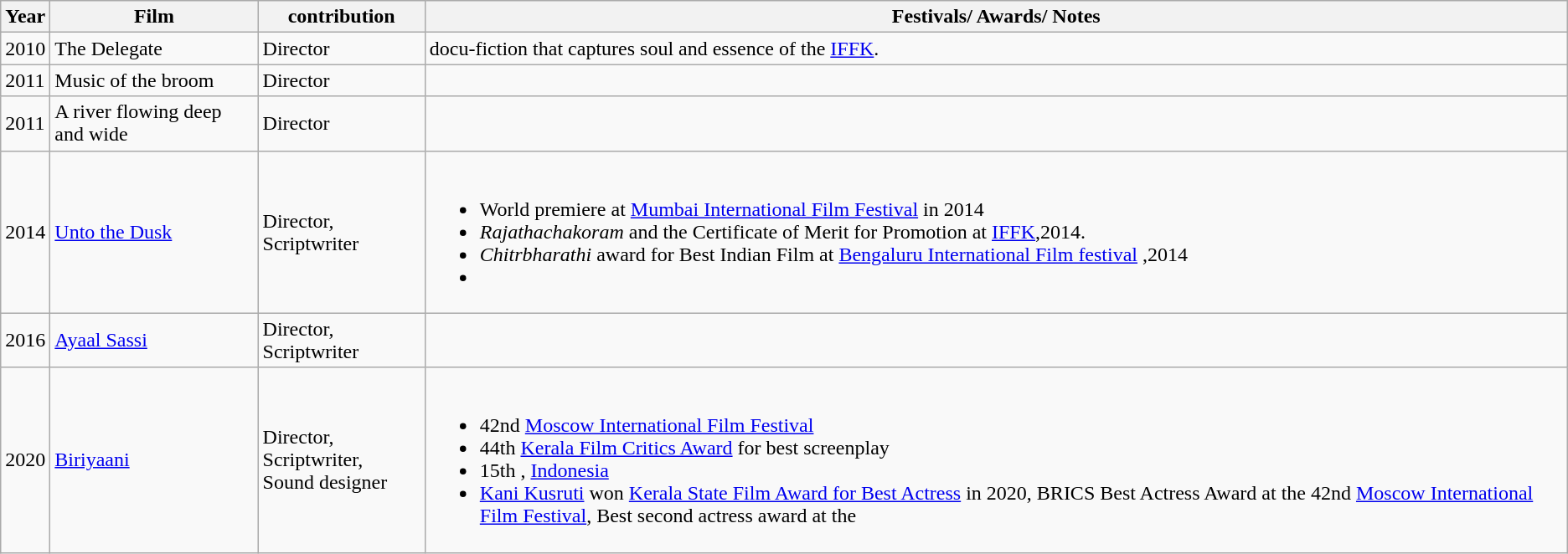<table class="wikitable">
<tr>
<th>Year</th>
<th>Film</th>
<th>contribution</th>
<th>Festivals/ Awards/ Notes</th>
</tr>
<tr>
<td>2010</td>
<td>The Delegate</td>
<td>Director</td>
<td>docu-fiction that captures soul and essence of the <a href='#'>IFFK</a>.</td>
</tr>
<tr>
<td>2011</td>
<td>Music of the broom</td>
<td>Director</td>
<td></td>
</tr>
<tr>
<td>2011</td>
<td>A river flowing deep and wide</td>
<td>Director</td>
<td></td>
</tr>
<tr>
<td>2014</td>
<td><a href='#'>Unto the Dusk</a></td>
<td>Director, Scriptwriter</td>
<td><br><ul><li>World premiere at <a href='#'>Mumbai International Film Festival</a> in 2014</li><li><em>Rajathachakoram</em> and the Certificate of Merit for Promotion at <a href='#'>IFFK</a>,2014.</li><li><em>Chitrbharathi</em> award for Best Indian Film at <a href='#'>Bengaluru International Film festival</a> ,2014</li><li></li></ul></td>
</tr>
<tr>
<td>2016</td>
<td><a href='#'>Ayaal Sassi</a></td>
<td>Director, Scriptwriter</td>
<td></td>
</tr>
<tr>
<td>2020</td>
<td><a href='#'>Biriyaani</a></td>
<td>Director, Scriptwriter,<br>Sound designer</td>
<td><br><ul><li>42nd <a href='#'>Moscow International Film Festival</a></li><li>44th <a href='#'>Kerala Film Critics Award</a> for best screenplay</li><li>15th , <a href='#'>Indonesia</a></li><li><a href='#'>Kani Kusruti</a> won <a href='#'>Kerala State Film Award for Best Actress</a> in 2020, BRICS Best Actress Award at the 42nd <a href='#'>Moscow International Film Festival</a>, Best second actress award at the </li></ul></td>
</tr>
</table>
